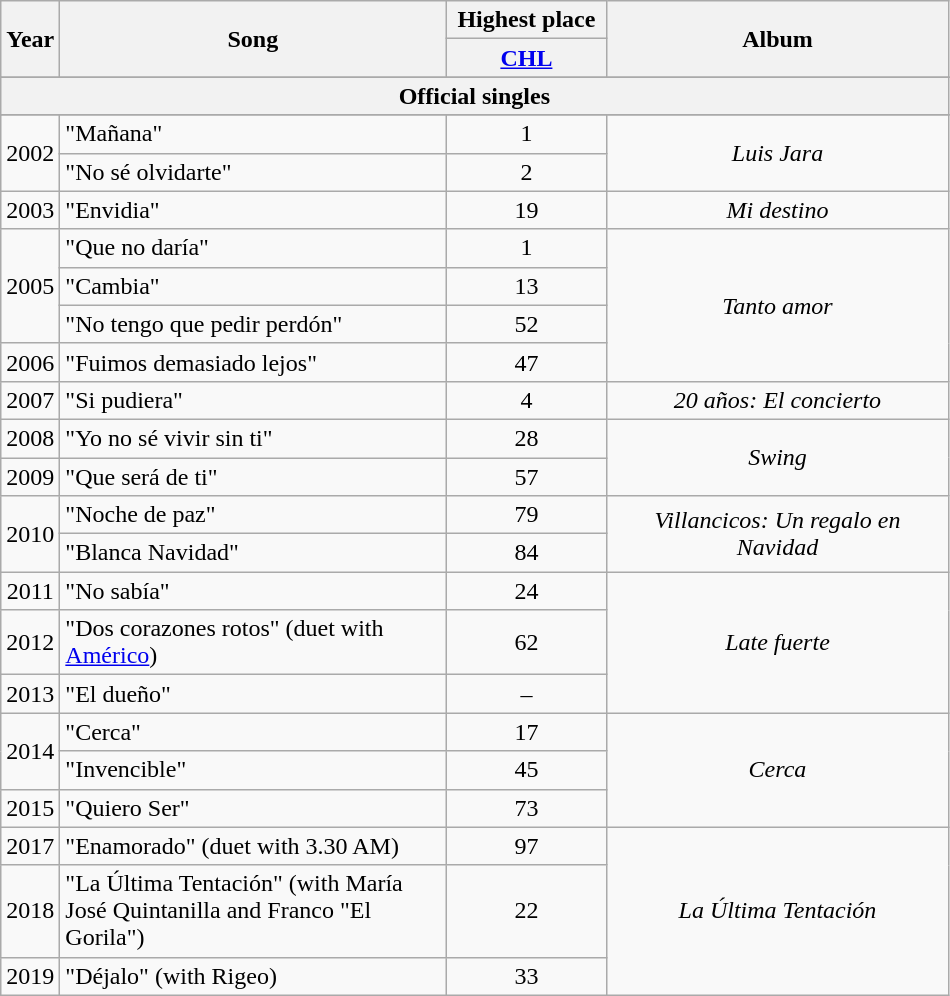<table class="wikitable">
<tr>
<th width="30" rowspan="2">Year</th>
<th width="250" rowspan="2">Song</th>
<th colspan="1">Highest place</th>
<th width="220" rowspan="2">Album</th>
</tr>
<tr>
<th width="100"><a href='#'>CHL</a></th>
</tr>
<tr>
</tr>
<tr>
<th colspan="4">Official singles</th>
</tr>
<tr>
</tr>
<tr>
<td align="center" rowspan="2">2002</td>
<td align="left">"Mañana"</td>
<td align="center">1</td>
<td align="center" rowspan="2"><em>Luis Jara</em></td>
</tr>
<tr>
<td align="left">"No sé olvidarte"</td>
<td align="center">2</td>
</tr>
<tr>
<td align="center">2003</td>
<td align="left">"Envidia"</td>
<td align="center">19</td>
<td align="center"><em>Mi destino</em></td>
</tr>
<tr>
<td align="center" rowspan="3">2005</td>
<td align="left">"Que no daría"</td>
<td align="center">1</td>
<td align="center" rowspan="4"><em>Tanto amor</em></td>
</tr>
<tr>
<td align="left">"Cambia"</td>
<td align="center">13</td>
</tr>
<tr>
<td align="left">"No tengo que pedir perdón"</td>
<td align="center">52</td>
</tr>
<tr>
<td align="center">2006</td>
<td align="left">"Fuimos demasiado lejos"</td>
<td align="center">47</td>
</tr>
<tr>
<td align="center">2007</td>
<td align="left">"Si pudiera"</td>
<td align="center">4</td>
<td align="center"><em>20 años: El concierto</em></td>
</tr>
<tr>
<td align="center">2008</td>
<td align="left">"Yo no sé vivir sin ti"</td>
<td align="center">28</td>
<td align="center" rowspan="2"><em>Swing</em></td>
</tr>
<tr>
<td align="center">2009</td>
<td align="left">"Que será de ti"</td>
<td align="center">57</td>
</tr>
<tr>
<td align="center" rowspan="2">2010</td>
<td align="left">"Noche de paz"</td>
<td align="center">79</td>
<td align="center" rowspan="2"><em>Villancicos: Un regalo en Navidad</em></td>
</tr>
<tr>
<td align="left">"Blanca Navidad"</td>
<td align="center">84</td>
</tr>
<tr>
<td align="center">2011</td>
<td align="left">"No sabía"</td>
<td align="center">24</td>
<td align="center" rowspan="3"><em>Late fuerte</em></td>
</tr>
<tr>
<td align="center">2012</td>
<td align="left">"Dos corazones rotos" (duet with <a href='#'>Américo</a>)</td>
<td align="center">62</td>
</tr>
<tr>
<td align="center">2013</td>
<td align="left">"El dueño"</td>
<td align="center">–</td>
</tr>
<tr>
<td align="center" rowspan="2">2014</td>
<td align="left">"Cerca"</td>
<td align="center">17</td>
<td align="center" rowspan="3"><em>Cerca</em></td>
</tr>
<tr>
<td align="left">"Invencible"</td>
<td align="center">45</td>
</tr>
<tr>
<td align="center">2015</td>
<td align="left">"Quiero Ser"</td>
<td align="center">73</td>
</tr>
<tr>
<td align="center">2017</td>
<td align="left">"Enamorado" (duet with 3.30 AM)</td>
<td align="center">97</td>
<td align="center" rowspan="3"><em>La Última Tentación</em></td>
</tr>
<tr>
<td align="center">2018</td>
<td align="left">"La Última Tentación" (with María José Quintanilla and Franco "El Gorila")</td>
<td align="center">22</td>
</tr>
<tr>
<td align="center">2019</td>
<td align="left">"Déjalo" (with Rigeo)</td>
<td align="center">33</td>
</tr>
</table>
